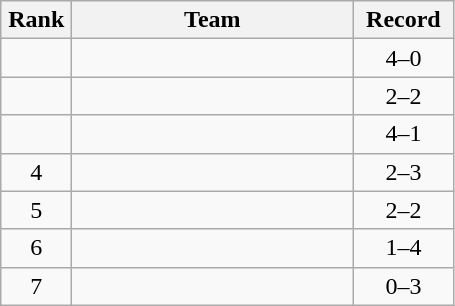<table class="wikitable" style="text-align: center;">
<tr>
<th width=40>Rank</th>
<th width=180>Team</th>
<th width=60>Record</th>
</tr>
<tr>
<td></td>
<td align=left></td>
<td>4–0</td>
</tr>
<tr>
<td></td>
<td align=left></td>
<td>2–2</td>
</tr>
<tr>
<td></td>
<td align=left></td>
<td>4–1</td>
</tr>
<tr align=center>
<td>4</td>
<td align=left></td>
<td>2–3</td>
</tr>
<tr align=center>
<td>5</td>
<td align=left></td>
<td>2–2</td>
</tr>
<tr align=center>
<td>6</td>
<td align=left></td>
<td>1–4</td>
</tr>
<tr align=center>
<td>7</td>
<td align=left></td>
<td>0–3</td>
</tr>
</table>
